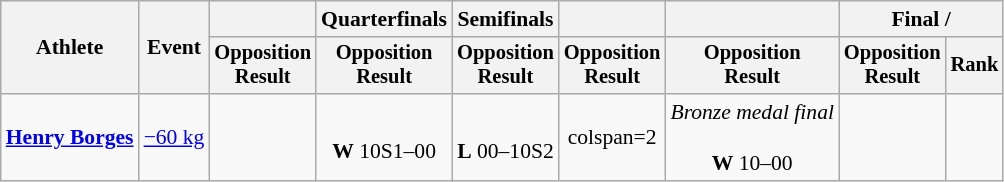<table class="wikitable" style="font-size:90%">
<tr>
<th rowspan="2">Athlete</th>
<th rowspan="2">Event</th>
<th></th>
<th>Quarterfinals</th>
<th>Semifinals</th>
<th></th>
<th></th>
<th colspan="2">Final / </th>
</tr>
<tr style="font-size:95%">
<th>Opposition<br>Result</th>
<th>Opposition<br>Result</th>
<th>Opposition<br>Result</th>
<th>Opposition<br>Result</th>
<th>Opposition<br>Result</th>
<th>Opposition<br>Result</th>
<th>Rank</th>
</tr>
<tr align=center>
<td align=left><strong><a href='#'>Henry Borges</a></strong></td>
<td align=left><a href='#'>−60 kg</a></td>
<td></td>
<td><br><strong>W</strong> 10S1–00</td>
<td><br><strong>L</strong> 00–10S2</td>
<td>colspan=2 </td>
<td><em>Bronze medal final</em><br><br><strong>W</strong> 10–00</td>
<td></td>
</tr>
</table>
